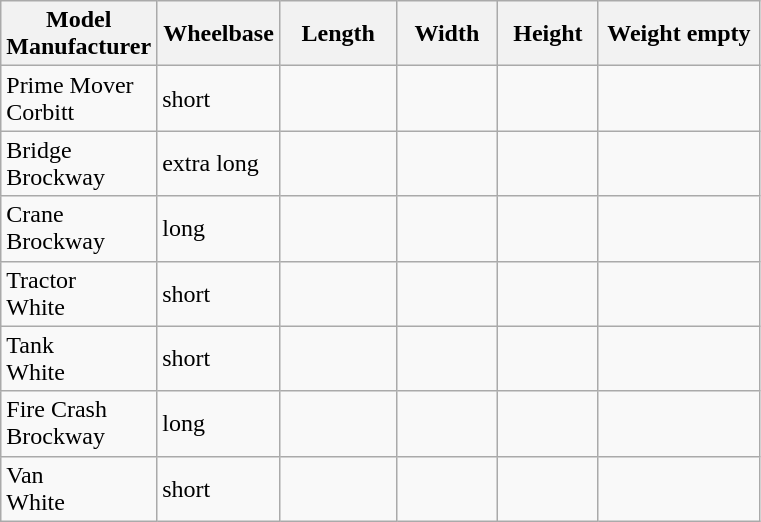<table class="wikitable">
<tr>
<th>Model <br> Manufacturer</th>
<th>Wheelbase</th>
<th>Length</th>
<th>Width</th>
<th>Height</th>
<th>Weight empty</th>
</tr>
<tr>
<td>Prime Mover<br>Corbitt</td>
<td style="width:75px;">short</td>
<td style="width: 70px;"></td>
<td style="width: 60px;"></td>
<td style="width: 60px;"></td>
<td style="width: 100px;"></td>
</tr>
<tr>
<td>Bridge<br>Brockway</td>
<td>extra long</td>
<td></td>
<td></td>
<td></td>
<td></td>
</tr>
<tr>
<td>Crane<br>Brockway</td>
<td>long</td>
<td></td>
<td></td>
<td></td>
<td></td>
</tr>
<tr>
<td>Tractor<br>White</td>
<td>short</td>
<td></td>
<td></td>
<td></td>
<td></td>
</tr>
<tr>
<td>Tank<br>White</td>
<td>short</td>
<td></td>
<td></td>
<td></td>
<td></td>
</tr>
<tr>
<td>Fire Crash<br>Brockway</td>
<td>long</td>
<td></td>
<td></td>
<td></td>
<td></td>
</tr>
<tr>
<td>Van<br>White</td>
<td>short</td>
<td></td>
<td></td>
<td></td>
<td></td>
</tr>
</table>
